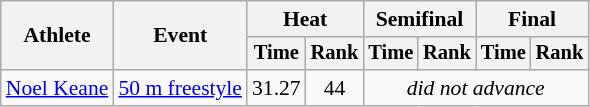<table class=wikitable style="font-size:90%">
<tr>
<th rowspan="2">Athlete</th>
<th rowspan="2">Event</th>
<th colspan="2">Heat</th>
<th colspan="2">Semifinal</th>
<th colspan="2">Final</th>
</tr>
<tr style="font-size:95%">
<th>Time</th>
<th>Rank</th>
<th>Time</th>
<th>Rank</th>
<th>Time</th>
<th>Rank</th>
</tr>
<tr align=center>
<td align=left><a href='#'>Noel Keane</a></td>
<td align=left><a href='#'>50 m freestyle</a></td>
<td>31.27</td>
<td>44</td>
<td colspan=4><em>did not advance</em></td>
</tr>
</table>
